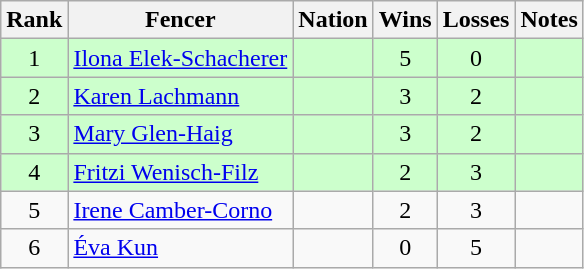<table class="wikitable sortable" style="text-align: center;">
<tr>
<th>Rank</th>
<th>Fencer</th>
<th>Nation</th>
<th>Wins</th>
<th>Losses</th>
<th>Notes</th>
</tr>
<tr style="background:#cfc;">
<td>1</td>
<td align=left><a href='#'>Ilona Elek-Schacherer</a></td>
<td align=left></td>
<td>5</td>
<td>0</td>
<td></td>
</tr>
<tr style="background:#cfc;">
<td>2</td>
<td align=left><a href='#'>Karen Lachmann</a></td>
<td align=left></td>
<td>3</td>
<td>2</td>
<td></td>
</tr>
<tr style="background:#cfc;">
<td>3</td>
<td align=left><a href='#'>Mary Glen-Haig</a></td>
<td align=left></td>
<td>3</td>
<td>2</td>
<td></td>
</tr>
<tr style="background:#cfc;">
<td>4</td>
<td align=left><a href='#'>Fritzi Wenisch-Filz</a></td>
<td align=left></td>
<td>2</td>
<td>3</td>
<td></td>
</tr>
<tr>
<td>5</td>
<td align=left><a href='#'>Irene Camber-Corno</a></td>
<td align=left></td>
<td>2</td>
<td>3</td>
<td></td>
</tr>
<tr>
<td>6</td>
<td align=left><a href='#'>Éva Kun</a></td>
<td align=left></td>
<td>0</td>
<td>5</td>
<td></td>
</tr>
</table>
